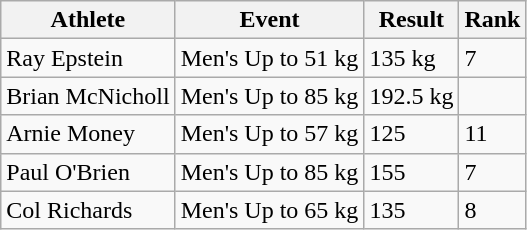<table class="wikitable">
<tr>
<th>Athlete</th>
<th>Event</th>
<th>Result</th>
<th>Rank</th>
</tr>
<tr>
<td>Ray Epstein</td>
<td>Men's Up to 51 kg</td>
<td>135 kg</td>
<td>7</td>
</tr>
<tr>
<td>Brian McNicholl</td>
<td>Men's Up to 85 kg</td>
<td>192.5 kg</td>
<td></td>
</tr>
<tr>
<td>Arnie Money</td>
<td>Men's Up to 57 kg</td>
<td>125</td>
<td>11</td>
</tr>
<tr>
<td>Paul O'Brien</td>
<td>Men's Up to 85 kg</td>
<td>155</td>
<td>7</td>
</tr>
<tr>
<td>Col Richards</td>
<td>Men's Up to 65 kg</td>
<td>135</td>
<td>8</td>
</tr>
</table>
